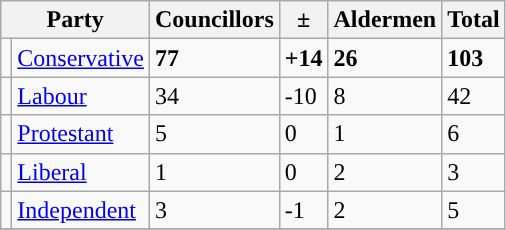<table class="wikitable">
<tr>
<th colspan="2">Party</th>
<th>Councillors</th>
<th>  ±  </th>
<th>Aldermen</th>
<th>Total</th>
</tr>
<tr>
<td style="background-color: "></td>
<td><a href='#'>Conservative</a></td>
<td><strong>77</strong></td>
<td><strong>+14</strong></td>
<td><strong>26</strong></td>
<td><strong>103</strong></td>
</tr>
<tr>
<td style="background-color: "></td>
<td><a href='#'>Labour</a></td>
<td>34</td>
<td>-10</td>
<td>8</td>
<td>42</td>
</tr>
<tr>
<td style="background-color: "></td>
<td><a href='#'>Protestant</a></td>
<td>5</td>
<td>0</td>
<td>1</td>
<td>6</td>
</tr>
<tr>
<td style="background-color: "></td>
<td><a href='#'>Liberal</a></td>
<td>1</td>
<td>0</td>
<td>2</td>
<td>3</td>
</tr>
<tr>
<td style="background-color: "></td>
<td><a href='#'>Independent</a></td>
<td>3</td>
<td>-1</td>
<td>2</td>
<td>5</td>
</tr>
<tr>
</tr>
</table>
